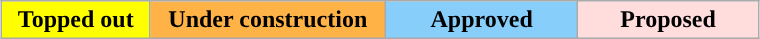<table class="wikitable" style="text-align:center; margin:auto; width:40%">
<tr>
<td style="width:40px; background:#ff0;"><strong>Topped out</strong></td>
<td style="width:40px; background:#ffb347;"><strong>Under construction</strong></td>
<td style="width:40px; background:#87cefa;"><strong>Approved</strong></td>
<td style="width:40px; background:#fdd;”"><strong>Proposed</strong></td>
</tr>
</table>
